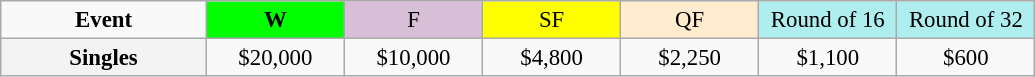<table class=wikitable style=font-size:95%;text-align:center>
<tr>
<td style="width:130px"><strong>Event</strong></td>
<td style="width:85px; background:lime"><strong>W</strong></td>
<td style="width:85px; background:thistle">F</td>
<td style="width:85px; background:#ffff00">SF</td>
<td style="width:85px; background:#ffebcd">QF</td>
<td style="width:85px; background:#afeeee">Round of 16</td>
<td style="width:85px; background:#afeeee">Round of 32</td>
</tr>
<tr>
<th style=background:#f3f3f3>Singles </th>
<td>$20,000</td>
<td>$10,000</td>
<td>$4,800</td>
<td>$2,250</td>
<td>$1,100</td>
<td>$600</td>
</tr>
</table>
